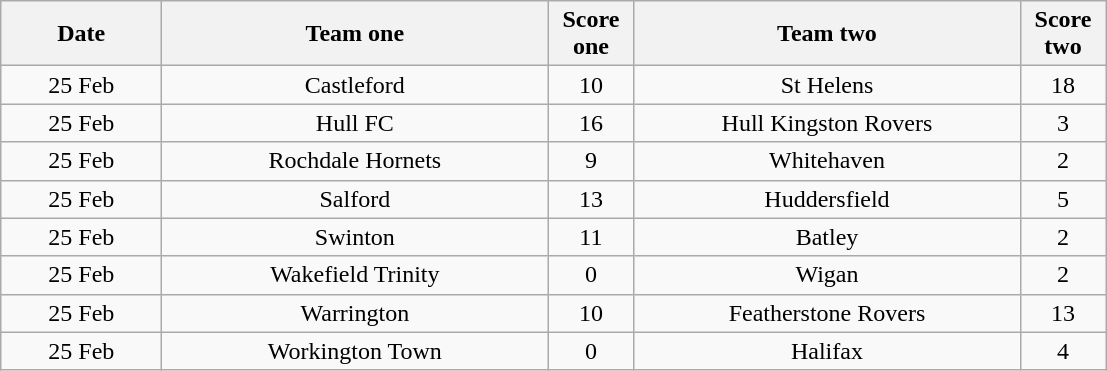<table class="wikitable" style="text-align: center">
<tr>
<th width=100>Date</th>
<th width=250>Team one</th>
<th width=50>Score one</th>
<th width=250>Team two</th>
<th width=50>Score two</th>
</tr>
<tr>
<td>25 Feb</td>
<td>Castleford</td>
<td>10</td>
<td>St Helens</td>
<td>18</td>
</tr>
<tr>
<td>25 Feb</td>
<td>Hull FC</td>
<td>16</td>
<td>Hull Kingston Rovers</td>
<td>3</td>
</tr>
<tr>
<td>25 Feb</td>
<td>Rochdale Hornets</td>
<td>9</td>
<td>Whitehaven</td>
<td>2</td>
</tr>
<tr>
<td>25 Feb</td>
<td>Salford</td>
<td>13</td>
<td>Huddersfield</td>
<td>5</td>
</tr>
<tr>
<td>25 Feb</td>
<td>Swinton</td>
<td>11</td>
<td>Batley</td>
<td>2</td>
</tr>
<tr>
<td>25 Feb</td>
<td>Wakefield Trinity</td>
<td>0</td>
<td>Wigan</td>
<td>2</td>
</tr>
<tr>
<td>25 Feb</td>
<td>Warrington</td>
<td>10</td>
<td>Featherstone Rovers</td>
<td>13</td>
</tr>
<tr>
<td>25 Feb</td>
<td>Workington Town</td>
<td>0</td>
<td>Halifax</td>
<td>4</td>
</tr>
</table>
